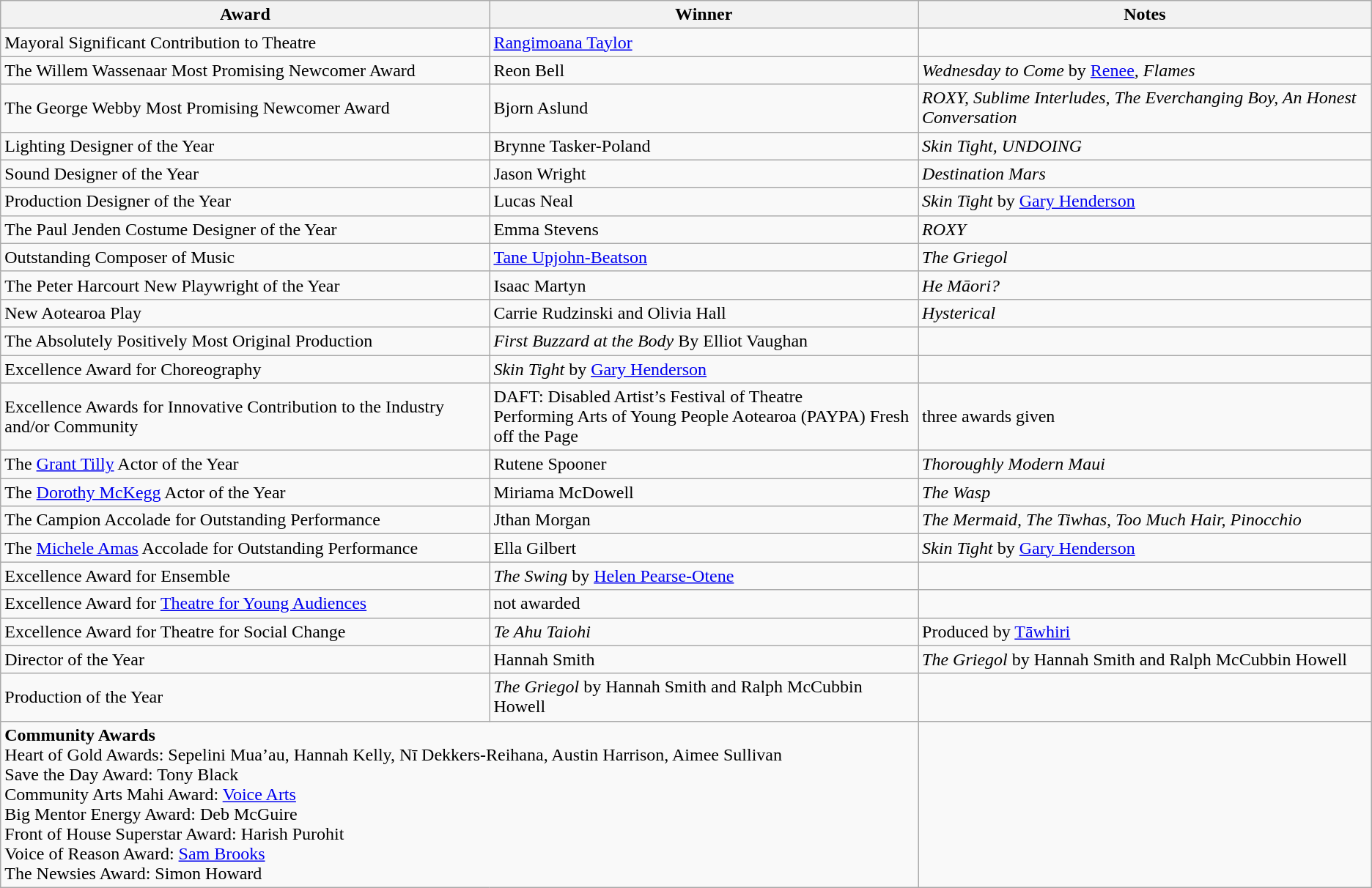<table class="wikitable">
<tr>
<th>Award</th>
<th>Winner</th>
<th>Notes</th>
</tr>
<tr>
<td>Mayoral Significant Contribution to Theatre</td>
<td><a href='#'>Rangimoana Taylor</a></td>
<td></td>
</tr>
<tr>
<td>The Willem Wassenaar Most Promising Newcomer Award</td>
<td>Reon Bell</td>
<td><em>Wednesday to Come</em> by <a href='#'>Renee</a><em>, Flames</em></td>
</tr>
<tr>
<td>The George Webby Most Promising Newcomer Award</td>
<td>Bjorn Aslund</td>
<td><em>ROXY, Sublime Interludes, The Everchanging Boy, An Honest Conversation</em></td>
</tr>
<tr>
<td>Lighting Designer of the Year</td>
<td>Brynne Tasker-Poland</td>
<td><em>Skin Tight, UNDOING</em></td>
</tr>
<tr>
<td>Sound Designer of the Year</td>
<td>Jason Wright</td>
<td><em>Destination Mars</em></td>
</tr>
<tr>
<td>Production Designer of the Year</td>
<td>Lucas Neal</td>
<td><em>Skin Tight</em> by <a href='#'>Gary Henderson</a></td>
</tr>
<tr>
<td>The Paul Jenden Costume Designer of the Year</td>
<td>Emma Stevens</td>
<td><em>ROXY</em></td>
</tr>
<tr>
<td>Outstanding Composer of Music</td>
<td><a href='#'>Tane Upjohn-Beatson</a></td>
<td><em>The Griegol</em></td>
</tr>
<tr>
<td>The Peter Harcourt New Playwright of the Year</td>
<td>Isaac Martyn</td>
<td><em>He Māori?</em></td>
</tr>
<tr>
<td>New Aotearoa Play</td>
<td>Carrie Rudzinski and Olivia Hall</td>
<td><em>Hysterical</em></td>
</tr>
<tr>
<td>The Absolutely Positively Most Original Production</td>
<td><em>First Buzzard at the Body</em> By Elliot Vaughan</td>
<td></td>
</tr>
<tr>
<td>Excellence Award for Choreography</td>
<td><em>Skin Tight</em> by <a href='#'>Gary Henderson</a></td>
<td></td>
</tr>
<tr>
<td>Excellence Awards for Innovative Contribution to the Industry and/or Community</td>
<td>DAFT: Disabled Artist’s Festival of Theatre<br>Performing Arts of Young People Aotearoa (PAYPA)
Fresh off the Page</td>
<td>three awards given</td>
</tr>
<tr>
<td>The <a href='#'>Grant Tilly</a> Actor of the Year</td>
<td>Rutene Spooner</td>
<td><em>Thoroughly Modern Maui</em></td>
</tr>
<tr>
<td>The <a href='#'>Dorothy McKegg</a> Actor of the Year</td>
<td>Miriama McDowell</td>
<td><em>The Wasp</em></td>
</tr>
<tr>
<td>The Campion Accolade for Outstanding Performance</td>
<td>Jthan Morgan</td>
<td><em>The Mermaid, The Tiwhas, Too Much Hair, Pinocchio</em></td>
</tr>
<tr>
<td>The <a href='#'>Michele Amas</a> Accolade for Outstanding Performance</td>
<td>Ella Gilbert</td>
<td><em>Skin Tight</em> by <a href='#'>Gary Henderson</a></td>
</tr>
<tr>
<td>Excellence Award for Ensemble</td>
<td><em>The Swing</em> by <a href='#'>Helen Pearse-Otene</a></td>
<td></td>
</tr>
<tr>
<td>Excellence Award for <a href='#'>Theatre for Young Audiences</a></td>
<td>not awarded</td>
<td></td>
</tr>
<tr>
<td>Excellence Award for Theatre for Social Change</td>
<td><em>Te Ahu Taiohi</em></td>
<td>Produced by <a href='#'>Tāwhiri</a></td>
</tr>
<tr>
<td>Director of the Year</td>
<td>Hannah Smith</td>
<td><em>The Griegol</em> by Hannah Smith and Ralph McCubbin Howell</td>
</tr>
<tr>
<td>Production of the Year</td>
<td><em>The Griegol</em> by Hannah Smith and Ralph McCubbin Howell</td>
<td></td>
</tr>
<tr>
<td colspan="2"><strong>Community Awards</strong><br>Heart of Gold Awards: Sepelini Mua’au, Hannah Kelly, Nī Dekkers-Reihana, Austin Harrison, Aimee Sullivan<br>Save the Day Award: Tony Black<br>Community Arts Mahi Award: <a href='#'>Voice Arts</a><br>Big Mentor Energy Award: Deb McGuire<br>Front of House Superstar Award: Harish Purohit<br>Voice of Reason Award: <a href='#'>Sam Brooks</a><br>The Newsies Award: Simon Howard</td>
<td></td>
</tr>
</table>
